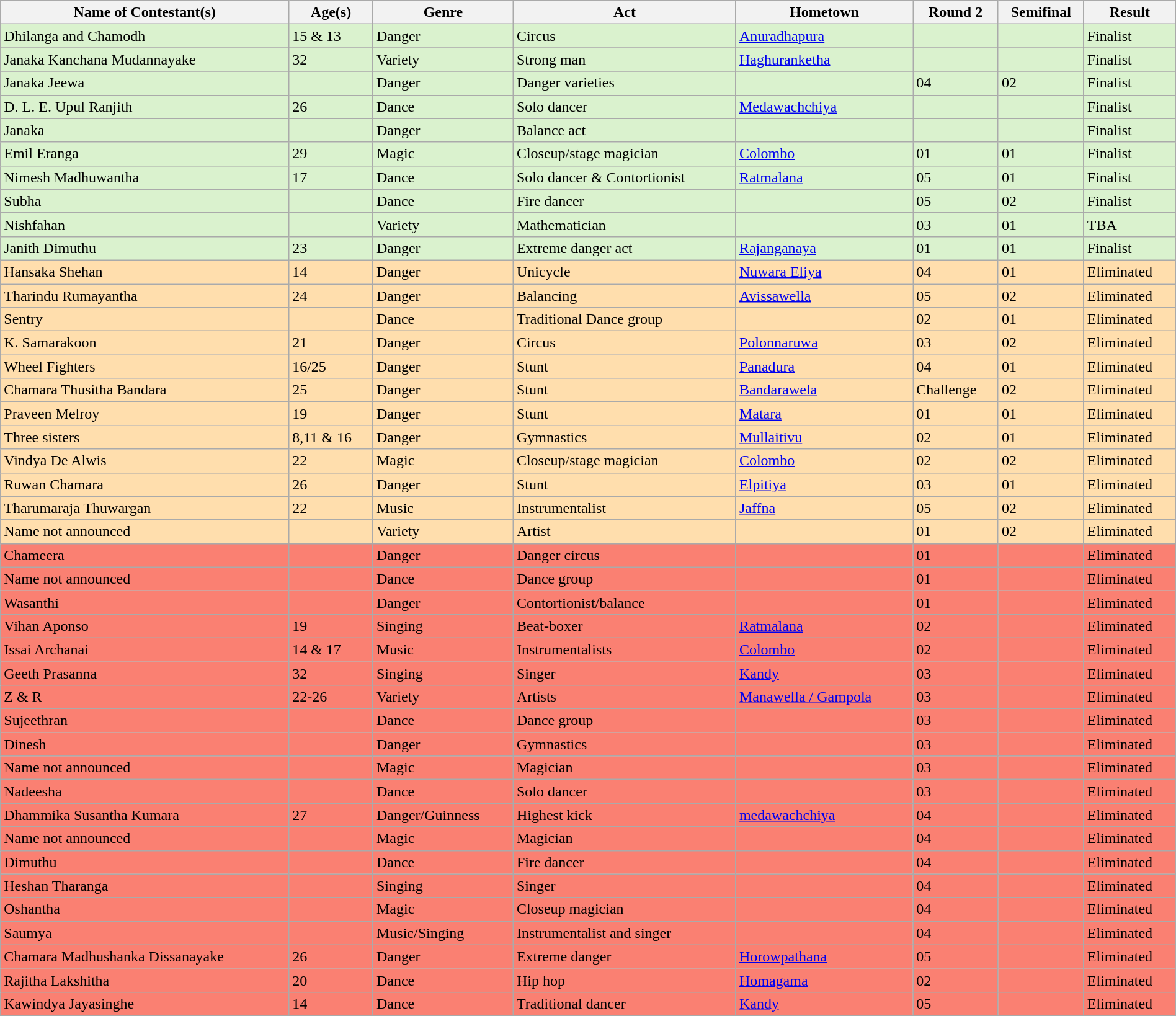<table class="wikitable sortable" style="width:100%;">
<tr>
<th>Name of Contestant(s)</th>
<th>Age(s)</th>
<th>Genre</th>
<th>Act</th>
<th>Hometown</th>
<th>Round 2</th>
<th>Semifinal</th>
<th>Result</th>
</tr>
<tr bgcolor=#DAF2CE>
<td>Dhilanga and Chamodh  </td>
<td>15 & 13</td>
<td>Danger</td>
<td>Circus</td>
<td><a href='#'>Anuradhapura</a></td>
<td></td>
<td></td>
<td>Finalist</td>
</tr>
<tr>
</tr>
<tr bgcolor=#DAF2CE>
<td>Janaka Kanchana Mudannayake  </td>
<td>32</td>
<td>Variety</td>
<td>Strong man</td>
<td><a href='#'>Haghuranketha</a></td>
<td></td>
<td></td>
<td>Finalist</td>
</tr>
<tr>
</tr>
<tr bgcolor= #DAF2CE>
<td>Janaka Jeewa</td>
<td></td>
<td>Danger</td>
<td>Danger varieties</td>
<td></td>
<td><div> 04 </div></td>
<td><div> 02 </div></td>
<td>Finalist</td>
</tr>
<tr bgcolor=#DAF2CE>
<td>D. L. E. Upul Ranjith </td>
<td>26</td>
<td>Dance</td>
<td>Solo dancer</td>
<td><a href='#'>Medawachchiya</a></td>
<td></td>
<td></td>
<td>Finalist</td>
</tr>
<tr>
</tr>
<tr bgcolor=#DAF2CE>
<td>Janaka  </td>
<td></td>
<td>Danger</td>
<td>Balance act</td>
<td></td>
<td></td>
<td></td>
<td>Finalist</td>
</tr>
<tr bgcolor=#DAF2CE>
<td>Emil Eranga</td>
<td>29</td>
<td>Magic</td>
<td>Closeup/stage magician</td>
<td><a href='#'>Colombo</a></td>
<td><div> 01 </div></td>
<td><div> 01 </div></td>
<td>Finalist</td>
</tr>
<tr bgcolor=#DAF2CE>
<td>Nimesh Madhuwantha </td>
<td>17</td>
<td>Dance</td>
<td>Solo dancer & Contortionist</td>
<td><a href='#'>Ratmalana</a></td>
<td><div> 05 </div></td>
<td><div> 01 </div></td>
<td>Finalist</td>
</tr>
<tr bgcolor=#DAF2CE>
<td>Subha</td>
<td></td>
<td>Dance</td>
<td>Fire dancer</td>
<td></td>
<td><div> 05 </div></td>
<td><div> 02 </div></td>
<td>Finalist</td>
</tr>
<tr bgcolor=#DAF2CE>
<td>Nishfahan</td>
<td></td>
<td>Variety</td>
<td>Mathematician</td>
<td></td>
<td><div> 03 </div></td>
<td><div> 01 </div></td>
<td>TBA</td>
</tr>
<tr bgcolor=#DAF2CE>
<td>Janith Dimuthu  </td>
<td>23</td>
<td>Danger</td>
<td>Extreme danger act</td>
<td><a href='#'>Rajanganaya</a></td>
<td><div> 01 </div></td>
<td><div> 01 </div></td>
<td>Finalist</td>
</tr>
<tr bgcolor=NavajoWhite>
<td>Hansaka Shehan</td>
<td>14</td>
<td>Danger</td>
<td>Unicycle</td>
<td><a href='#'>Nuwara Eliya</a></td>
<td><div> 04 </div></td>
<td><div> 01 </div></td>
<td>Eliminated</td>
</tr>
<tr bgcolor=NavajoWhite>
<td>Tharindu Rumayantha</td>
<td>24</td>
<td>Danger</td>
<td>Balancing</td>
<td><a href='#'>Avissawella</a></td>
<td><div> 05 </div></td>
<td><div> 02 </div></td>
<td>Eliminated</td>
</tr>
<tr bgcolor=NavajoWhite>
<td>Sentry </td>
<td></td>
<td>Dance</td>
<td>Traditional Dance group</td>
<td></td>
<td><div> 02 </div></td>
<td><div> 01 </div></td>
<td>Eliminated</td>
</tr>
<tr bgcolor=NavajoWhite>
<td>K. Samarakoon</td>
<td>21</td>
<td>Danger</td>
<td>Circus</td>
<td><a href='#'>Polonnaruwa</a></td>
<td><div> 03 </div></td>
<td><div> 02 </div></td>
<td>Eliminated</td>
</tr>
<tr bgcolor=NavajoWhite>
<td>Wheel Fighters</td>
<td>16/25</td>
<td>Danger</td>
<td>Stunt</td>
<td><a href='#'>Panadura</a></td>
<td><div> 04 </div></td>
<td><div> 01 </div></td>
<td>Eliminated</td>
</tr>
<tr bgcolor=NavajoWhite>
<td>Chamara Thusitha Bandara </td>
<td>25</td>
<td>Danger</td>
<td>Stunt</td>
<td><a href='#'>Bandarawela</a></td>
<td><div> Challenge </div></td>
<td><div> 02 </div></td>
<td>Eliminated</td>
</tr>
<tr bgcolor=NavajoWhite>
<td>Praveen Melroy</td>
<td>19</td>
<td>Danger</td>
<td>Stunt</td>
<td><a href='#'>Matara</a></td>
<td><div> 01 </div></td>
<td><div> 01 </div></td>
<td>Eliminated</td>
</tr>
<tr bgcolor=NavajoWhite>
<td>Three sisters </td>
<td>8,11 & 16</td>
<td>Danger</td>
<td>Gymnastics</td>
<td><a href='#'>Mullaitivu</a></td>
<td><div> 02 </div></td>
<td><div> 01 </div></td>
<td>Eliminated</td>
</tr>
<tr bgcolor= NavajoWhite>
<td>Vindya De Alwis</td>
<td>22</td>
<td>Magic</td>
<td>Closeup/stage magician</td>
<td><a href='#'>Colombo</a></td>
<td><div> 02 </div></td>
<td><div> 02 </div></td>
<td>Eliminated</td>
</tr>
<tr bgcolor=NavajoWhite>
<td>Ruwan Chamara</td>
<td>26</td>
<td>Danger</td>
<td>Stunt</td>
<td><a href='#'>Elpitiya</a></td>
<td><div> 03 </div></td>
<td><div> 01 </div></td>
<td>Eliminated</td>
</tr>
<tr bgcolor=NavajoWhite>
<td>Tharumaraja Thuwargan</td>
<td>22</td>
<td>Music</td>
<td>Instrumentalist</td>
<td><a href='#'>Jaffna</a></td>
<td><div> 05 </div></td>
<td><div> 02 </div></td>
<td>Eliminated</td>
</tr>
<tr bgcolor=NavajoWhite>
<td>Name not announced</td>
<td></td>
<td>Variety</td>
<td>Artist</td>
<td></td>
<td><div> 01 </div></td>
<td><div> 02 </div></td>
<td>Eliminated</td>
</tr>
<tr bgcolor=salmon>
<td>Chameera</td>
<td></td>
<td>Danger</td>
<td>Danger circus</td>
<td></td>
<td><div> 01 </div></td>
<td></td>
<td>Eliminated</td>
</tr>
<tr bgcolor=salmon>
<td>Name not announced</td>
<td></td>
<td>Dance</td>
<td>Dance group</td>
<td></td>
<td><div> 01 </div></td>
<td></td>
<td>Eliminated</td>
</tr>
<tr bgcolor=salmon>
<td>Wasanthi</td>
<td></td>
<td>Danger</td>
<td>Contortionist/balance</td>
<td></td>
<td><div> 01 </div></td>
<td></td>
<td>Eliminated</td>
</tr>
<tr bgcolor=salmon>
<td>Vihan Aponso</td>
<td>19</td>
<td>Singing</td>
<td>Beat-boxer</td>
<td><a href='#'>Ratmalana</a></td>
<td><div> 02 </div></td>
<td></td>
<td>Eliminated</td>
</tr>
<tr bgcolor=salmon>
<td>Issai Archanai</td>
<td>14 & 17</td>
<td>Music</td>
<td>Instrumentalists</td>
<td><a href='#'>Colombo</a></td>
<td><div> 02 </div></td>
<td></td>
<td>Eliminated</td>
</tr>
<tr bgcolor=salmon>
<td>Geeth Prasanna</td>
<td>32</td>
<td>Singing</td>
<td>Singer</td>
<td><a href='#'>Kandy</a></td>
<td><div> 03 </div></td>
<td></td>
<td>Eliminated</td>
</tr>
<tr bgcolor=salmon>
<td>Z & R</td>
<td>22-26</td>
<td>Variety</td>
<td>Artists</td>
<td><a href='#'>Manawella / Gampola</a></td>
<td><div> 03 </div></td>
<td></td>
<td>Eliminated</td>
</tr>
<tr bgcolor=salmon>
<td>Sujeethran</td>
<td></td>
<td>Dance</td>
<td>Dance group</td>
<td></td>
<td><div> 03 </div></td>
<td></td>
<td>Eliminated</td>
</tr>
<tr bgcolor=salmon>
<td>Dinesh</td>
<td></td>
<td>Danger</td>
<td>Gymnastics</td>
<td></td>
<td><div> 03 </div></td>
<td></td>
<td>Eliminated</td>
</tr>
<tr bgcolor=salmon>
<td>Name not announced</td>
<td></td>
<td>Magic</td>
<td>Magician</td>
<td></td>
<td><div> 03 </div></td>
<td></td>
<td>Eliminated</td>
</tr>
<tr bgcolor=salmon>
<td>Nadeesha</td>
<td></td>
<td>Dance</td>
<td>Solo dancer</td>
<td></td>
<td><div> 03 </div></td>
<td></td>
<td>Eliminated</td>
</tr>
<tr bgcolor=salmon>
<td>Dhammika Susantha Kumara </td>
<td>27</td>
<td>Danger/Guinness</td>
<td>Highest kick</td>
<td><a href='#'>medawachchiya</a></td>
<td><div> 04 </div></td>
<td></td>
<td>Eliminated</td>
</tr>
<tr bgcolor=salmon>
<td>Name not announced</td>
<td></td>
<td>Magic</td>
<td>Magician</td>
<td></td>
<td><div> 04 </div></td>
<td></td>
<td>Eliminated</td>
</tr>
<tr bgcolor=salmon>
<td>Dimuthu</td>
<td></td>
<td>Dance</td>
<td>Fire dancer</td>
<td></td>
<td><div> 04 </div></td>
<td></td>
<td>Eliminated</td>
</tr>
<tr bgcolor=salmon>
<td>Heshan Tharanga </td>
<td></td>
<td>Singing</td>
<td>Singer</td>
<td></td>
<td><div> 04 </div></td>
<td></td>
<td>Eliminated</td>
</tr>
<tr bgcolor=salmon>
<td>Oshantha</td>
<td></td>
<td>Magic</td>
<td>Closeup magician</td>
<td></td>
<td><div> 04 </div></td>
<td></td>
<td>Eliminated</td>
</tr>
<tr bgcolor=salmon>
<td>Saumya</td>
<td></td>
<td>Music/Singing</td>
<td>Instrumentalist and singer</td>
<td></td>
<td><div> 04 </div></td>
<td></td>
<td>Eliminated</td>
</tr>
<tr bgcolor=salmon>
<td>Chamara Madhushanka Dissanayake </td>
<td>26</td>
<td>Danger</td>
<td>Extreme danger</td>
<td><a href='#'>Horowpathana</a></td>
<td><div> 05 </div></td>
<td></td>
<td>Eliminated</td>
</tr>
<tr bgcolor=Salmon>
<td>Rajitha Lakshitha</td>
<td>20</td>
<td>Dance</td>
<td>Hip hop</td>
<td><a href='#'>Homagama</a></td>
<td><div> 02 </div></td>
<td></td>
<td>Eliminated</td>
</tr>
<tr bgcolor=salmon>
<td>Kawindya Jayasinghe</td>
<td>14</td>
<td>Dance</td>
<td>Traditional dancer</td>
<td><a href='#'>Kandy</a></td>
<td><div> 05 </div></td>
<td></td>
<td>Eliminated</td>
</tr>
</table>
